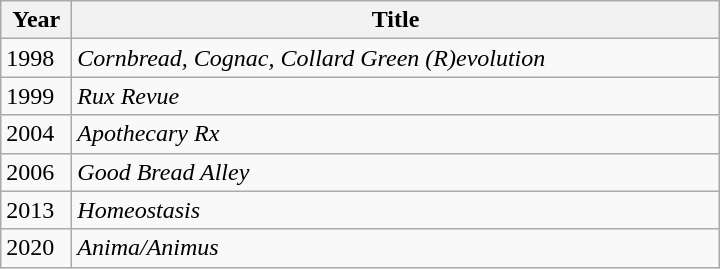<table class="wikitable sortable" style="min-width:30em;">
<tr>
<th scope="col" style="width:2.5em;">Year</th>
<th>Title</th>
</tr>
<tr>
<td>1998</td>
<td><em> Cornbread, Cognac, Collard Green (R)evolution</em></td>
</tr>
<tr>
<td>1999</td>
<td><em>Rux Revue</em></td>
</tr>
<tr>
<td>2004</td>
<td><em>Apothecary Rx</em></td>
</tr>
<tr>
<td>2006</td>
<td><em>Good Bread Alley</em></td>
</tr>
<tr>
<td>2013</td>
<td><em>Homeostasis</em></td>
</tr>
<tr>
<td>2020</td>
<td><em>Anima/Animus</em></td>
</tr>
</table>
